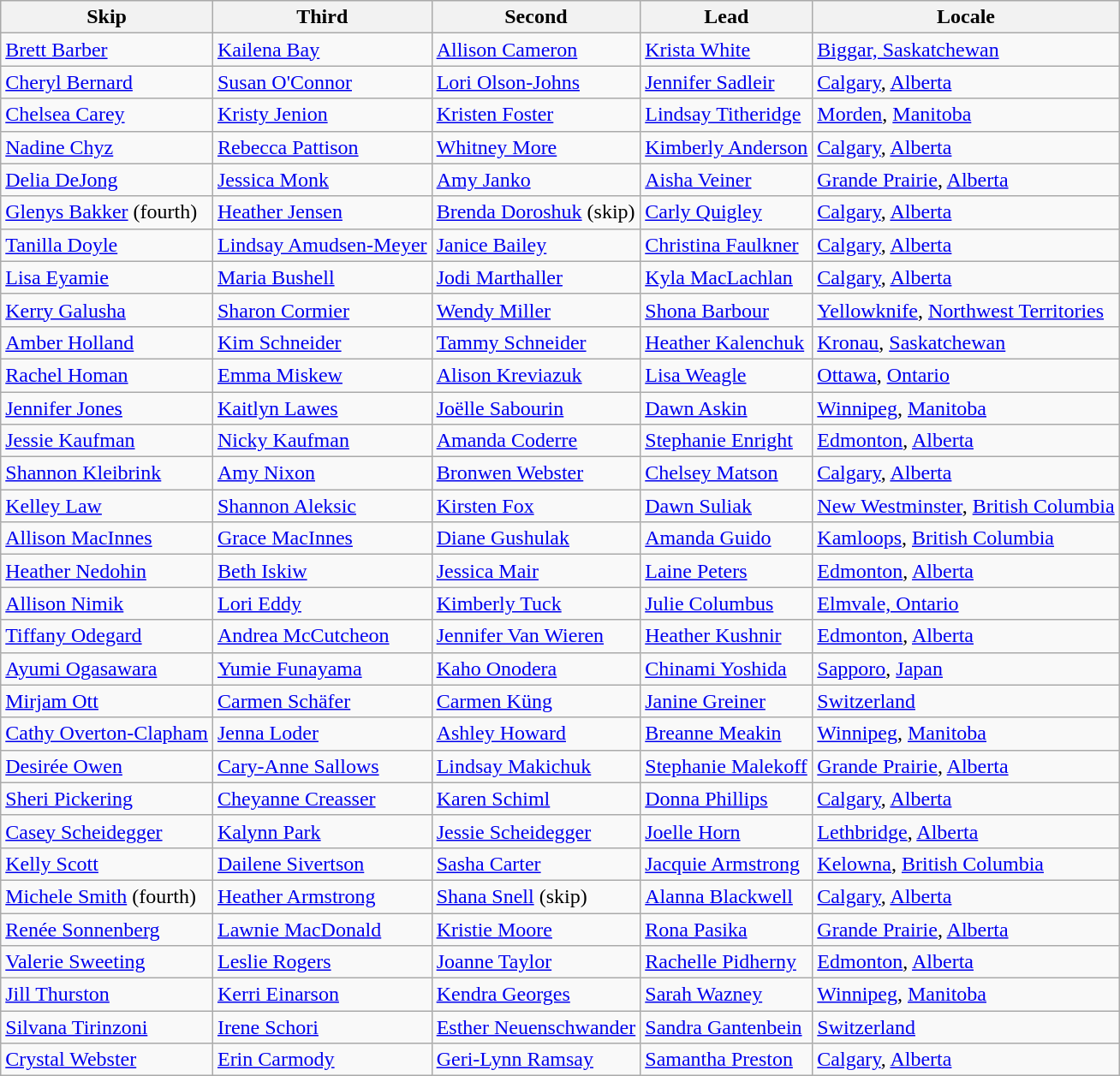<table class=wikitable>
<tr>
<th>Skip</th>
<th>Third</th>
<th>Second</th>
<th>Lead</th>
<th>Locale</th>
</tr>
<tr>
<td><a href='#'>Brett Barber</a></td>
<td><a href='#'>Kailena Bay</a></td>
<td><a href='#'>Allison Cameron</a></td>
<td><a href='#'>Krista White</a></td>
<td> <a href='#'>Biggar, Saskatchewan</a></td>
</tr>
<tr>
<td><a href='#'>Cheryl Bernard</a></td>
<td><a href='#'>Susan O'Connor</a></td>
<td><a href='#'>Lori Olson-Johns</a></td>
<td><a href='#'>Jennifer Sadleir</a></td>
<td> <a href='#'>Calgary</a>, <a href='#'>Alberta</a></td>
</tr>
<tr>
<td><a href='#'>Chelsea Carey</a></td>
<td><a href='#'>Kristy Jenion</a></td>
<td><a href='#'>Kristen Foster</a></td>
<td><a href='#'>Lindsay Titheridge</a></td>
<td> <a href='#'>Morden</a>, <a href='#'>Manitoba</a></td>
</tr>
<tr>
<td><a href='#'>Nadine Chyz</a></td>
<td><a href='#'>Rebecca Pattison</a></td>
<td><a href='#'>Whitney More</a></td>
<td><a href='#'>Kimberly Anderson</a></td>
<td> <a href='#'>Calgary</a>, <a href='#'>Alberta</a></td>
</tr>
<tr>
<td><a href='#'>Delia DeJong</a></td>
<td><a href='#'>Jessica Monk</a></td>
<td><a href='#'>Amy Janko</a></td>
<td><a href='#'>Aisha Veiner</a></td>
<td> <a href='#'>Grande Prairie</a>, <a href='#'>Alberta</a></td>
</tr>
<tr>
<td><a href='#'>Glenys Bakker</a> (fourth)</td>
<td><a href='#'>Heather Jensen</a></td>
<td><a href='#'>Brenda Doroshuk</a> (skip)</td>
<td><a href='#'>Carly Quigley</a></td>
<td> <a href='#'>Calgary</a>, <a href='#'>Alberta</a></td>
</tr>
<tr>
<td><a href='#'>Tanilla Doyle</a></td>
<td><a href='#'>Lindsay Amudsen-Meyer</a></td>
<td><a href='#'>Janice Bailey</a></td>
<td><a href='#'>Christina Faulkner</a></td>
<td> <a href='#'>Calgary</a>, <a href='#'>Alberta</a></td>
</tr>
<tr>
<td><a href='#'>Lisa Eyamie</a></td>
<td><a href='#'>Maria Bushell</a></td>
<td><a href='#'>Jodi Marthaller</a></td>
<td><a href='#'>Kyla MacLachlan</a></td>
<td> <a href='#'>Calgary</a>, <a href='#'>Alberta</a></td>
</tr>
<tr>
<td><a href='#'>Kerry Galusha</a></td>
<td><a href='#'>Sharon Cormier</a></td>
<td><a href='#'>Wendy Miller</a></td>
<td><a href='#'>Shona Barbour</a></td>
<td> <a href='#'>Yellowknife</a>, <a href='#'>Northwest Territories</a></td>
</tr>
<tr>
<td><a href='#'>Amber Holland</a></td>
<td><a href='#'>Kim Schneider</a></td>
<td><a href='#'>Tammy Schneider</a></td>
<td><a href='#'>Heather Kalenchuk</a></td>
<td> <a href='#'>Kronau</a>, <a href='#'>Saskatchewan</a></td>
</tr>
<tr>
<td><a href='#'>Rachel Homan</a></td>
<td><a href='#'>Emma Miskew</a></td>
<td><a href='#'>Alison Kreviazuk</a></td>
<td><a href='#'>Lisa Weagle</a></td>
<td> <a href='#'>Ottawa</a>, <a href='#'>Ontario</a></td>
</tr>
<tr>
<td><a href='#'>Jennifer Jones</a></td>
<td><a href='#'>Kaitlyn Lawes</a></td>
<td><a href='#'>Joëlle Sabourin</a></td>
<td><a href='#'>Dawn Askin</a></td>
<td> <a href='#'>Winnipeg</a>, <a href='#'>Manitoba</a></td>
</tr>
<tr>
<td><a href='#'>Jessie Kaufman</a></td>
<td><a href='#'>Nicky Kaufman</a></td>
<td><a href='#'>Amanda Coderre</a></td>
<td><a href='#'>Stephanie Enright</a></td>
<td> <a href='#'>Edmonton</a>, <a href='#'>Alberta</a></td>
</tr>
<tr>
<td><a href='#'>Shannon Kleibrink</a></td>
<td><a href='#'>Amy Nixon</a></td>
<td><a href='#'>Bronwen Webster</a></td>
<td><a href='#'>Chelsey Matson</a></td>
<td> <a href='#'>Calgary</a>, <a href='#'>Alberta</a></td>
</tr>
<tr>
<td><a href='#'>Kelley Law</a></td>
<td><a href='#'>Shannon Aleksic</a></td>
<td><a href='#'>Kirsten Fox</a></td>
<td><a href='#'>Dawn Suliak</a></td>
<td> <a href='#'>New Westminster</a>, <a href='#'>British Columbia</a></td>
</tr>
<tr>
<td><a href='#'>Allison MacInnes</a></td>
<td><a href='#'>Grace MacInnes</a></td>
<td><a href='#'>Diane Gushulak</a></td>
<td><a href='#'>Amanda Guido</a></td>
<td> <a href='#'>Kamloops</a>, <a href='#'>British Columbia</a></td>
</tr>
<tr>
<td><a href='#'>Heather Nedohin</a></td>
<td><a href='#'>Beth Iskiw</a></td>
<td><a href='#'>Jessica Mair</a></td>
<td><a href='#'>Laine Peters</a></td>
<td> <a href='#'>Edmonton</a>, <a href='#'>Alberta</a></td>
</tr>
<tr>
<td><a href='#'>Allison Nimik</a></td>
<td><a href='#'>Lori Eddy</a></td>
<td><a href='#'>Kimberly Tuck</a></td>
<td><a href='#'>Julie Columbus</a></td>
<td> <a href='#'>Elmvale, Ontario</a></td>
</tr>
<tr>
<td><a href='#'>Tiffany Odegard</a></td>
<td><a href='#'>Andrea McCutcheon</a></td>
<td><a href='#'>Jennifer Van Wieren</a></td>
<td><a href='#'>Heather Kushnir</a></td>
<td> <a href='#'>Edmonton</a>, <a href='#'>Alberta</a></td>
</tr>
<tr>
<td><a href='#'>Ayumi Ogasawara</a></td>
<td><a href='#'>Yumie Funayama</a></td>
<td><a href='#'>Kaho Onodera</a></td>
<td><a href='#'>Chinami Yoshida</a></td>
<td> <a href='#'>Sapporo</a>, <a href='#'>Japan</a></td>
</tr>
<tr>
<td><a href='#'>Mirjam Ott</a></td>
<td><a href='#'>Carmen Schäfer</a></td>
<td><a href='#'>Carmen Küng</a></td>
<td><a href='#'>Janine Greiner</a></td>
<td> <a href='#'>Switzerland</a></td>
</tr>
<tr>
<td><a href='#'>Cathy Overton-Clapham</a></td>
<td><a href='#'>Jenna Loder</a></td>
<td><a href='#'>Ashley Howard</a></td>
<td><a href='#'>Breanne Meakin</a></td>
<td> <a href='#'>Winnipeg</a>, <a href='#'>Manitoba</a></td>
</tr>
<tr>
<td><a href='#'>Desirée Owen</a></td>
<td><a href='#'>Cary-Anne Sallows</a></td>
<td><a href='#'>Lindsay Makichuk</a></td>
<td><a href='#'>Stephanie Malekoff</a></td>
<td> <a href='#'>Grande Prairie</a>, <a href='#'>Alberta</a></td>
</tr>
<tr>
<td><a href='#'>Sheri Pickering</a></td>
<td><a href='#'>Cheyanne Creasser</a></td>
<td><a href='#'>Karen Schiml</a></td>
<td><a href='#'>Donna Phillips</a></td>
<td> <a href='#'>Calgary</a>, <a href='#'>Alberta</a></td>
</tr>
<tr>
<td><a href='#'>Casey Scheidegger</a></td>
<td><a href='#'>Kalynn Park</a></td>
<td><a href='#'>Jessie Scheidegger</a></td>
<td><a href='#'>Joelle Horn</a></td>
<td> <a href='#'>Lethbridge</a>, <a href='#'>Alberta</a></td>
</tr>
<tr>
<td><a href='#'>Kelly Scott</a></td>
<td><a href='#'>Dailene Sivertson</a></td>
<td><a href='#'>Sasha Carter</a></td>
<td><a href='#'>Jacquie Armstrong</a></td>
<td> <a href='#'>Kelowna</a>, <a href='#'>British Columbia</a></td>
</tr>
<tr>
<td><a href='#'>Michele Smith</a> (fourth)</td>
<td><a href='#'>Heather Armstrong</a></td>
<td><a href='#'>Shana Snell</a> (skip)</td>
<td><a href='#'>Alanna Blackwell</a></td>
<td> <a href='#'>Calgary</a>, <a href='#'>Alberta</a></td>
</tr>
<tr>
<td><a href='#'>Renée Sonnenberg</a></td>
<td><a href='#'>Lawnie MacDonald</a></td>
<td><a href='#'>Kristie Moore</a></td>
<td><a href='#'>Rona Pasika</a></td>
<td> <a href='#'>Grande Prairie</a>, <a href='#'>Alberta</a></td>
</tr>
<tr>
<td><a href='#'>Valerie Sweeting</a></td>
<td><a href='#'>Leslie Rogers</a></td>
<td><a href='#'>Joanne Taylor</a></td>
<td><a href='#'>Rachelle Pidherny</a></td>
<td> <a href='#'>Edmonton</a>, <a href='#'>Alberta</a></td>
</tr>
<tr>
<td><a href='#'>Jill Thurston</a></td>
<td><a href='#'>Kerri Einarson</a></td>
<td><a href='#'>Kendra Georges</a></td>
<td><a href='#'>Sarah Wazney</a></td>
<td> <a href='#'>Winnipeg</a>, <a href='#'>Manitoba</a></td>
</tr>
<tr>
<td><a href='#'>Silvana Tirinzoni</a></td>
<td><a href='#'>Irene Schori</a></td>
<td><a href='#'>Esther Neuenschwander</a></td>
<td><a href='#'>Sandra Gantenbein</a></td>
<td> <a href='#'>Switzerland</a></td>
</tr>
<tr>
<td><a href='#'>Crystal Webster</a></td>
<td><a href='#'>Erin Carmody</a></td>
<td><a href='#'>Geri-Lynn Ramsay</a></td>
<td><a href='#'>Samantha Preston</a></td>
<td> <a href='#'>Calgary</a>, <a href='#'>Alberta</a></td>
</tr>
</table>
